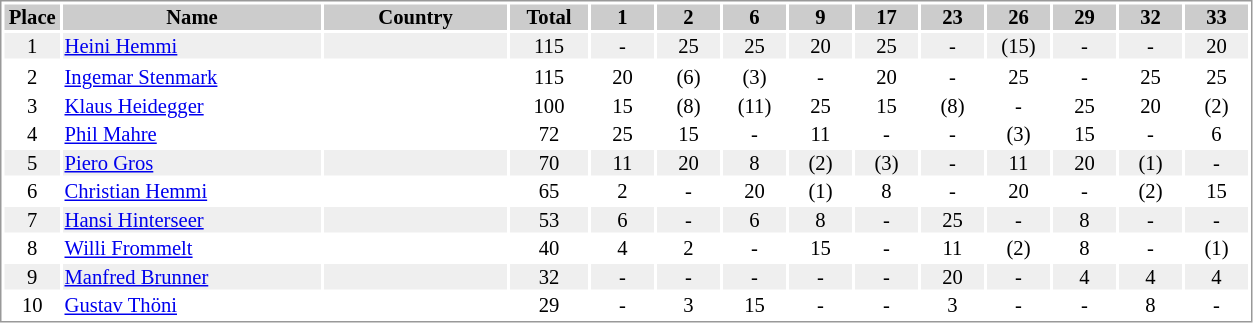<table border="0" style="border: 1px solid #999; background-color:#FFFFFF; text-align:center; font-size:86%; line-height:15px;">
<tr align="center" bgcolor="#CCCCCC">
<th width=35>Place</th>
<th width=170>Name</th>
<th width=120>Country</th>
<th width=50>Total</th>
<th width=40>1</th>
<th width=40>2</th>
<th width=40>6</th>
<th width=40>9</th>
<th width=40>17</th>
<th width=40>23</th>
<th width=40>26</th>
<th width=40>29</th>
<th width=40>32</th>
<th width=40>33</th>
</tr>
<tr bgcolor="#EFEFEF">
<td>1</td>
<td align="left"><a href='#'>Heini Hemmi</a></td>
<td align="left"></td>
<td>115</td>
<td>-</td>
<td>25</td>
<td>25</td>
<td>20</td>
<td>25</td>
<td>-</td>
<td>(15)</td>
<td>-</td>
<td>-</td>
<td>20</td>
</tr>
<tr bgcolor="#EFEFEF">
</tr>
<tr>
<td>2</td>
<td align="left"><a href='#'>Ingemar Stenmark</a></td>
<td align="left"></td>
<td>115</td>
<td>20</td>
<td>(6)</td>
<td>(3)</td>
<td>-</td>
<td>20</td>
<td>-</td>
<td>25</td>
<td>-</td>
<td>25</td>
<td>25</td>
</tr>
<tr>
<td>3</td>
<td align="left"><a href='#'>Klaus Heidegger</a></td>
<td align="left"></td>
<td>100</td>
<td>15</td>
<td>(8)</td>
<td>(11)</td>
<td>25</td>
<td>15</td>
<td>(8)</td>
<td>-</td>
<td>25</td>
<td>20</td>
<td>(2)</td>
</tr>
<tr>
<td>4</td>
<td align="left"><a href='#'>Phil Mahre</a></td>
<td align="left"></td>
<td>72</td>
<td>25</td>
<td>15</td>
<td>-</td>
<td>11</td>
<td>-</td>
<td>-</td>
<td>(3)</td>
<td>15</td>
<td>-</td>
<td>6</td>
</tr>
<tr bgcolor="#EFEFEF">
<td>5</td>
<td align="left"><a href='#'>Piero Gros</a></td>
<td align="left"></td>
<td>70</td>
<td>11</td>
<td>20</td>
<td>8</td>
<td>(2)</td>
<td>(3)</td>
<td>-</td>
<td>11</td>
<td>20</td>
<td>(1)</td>
<td>-</td>
</tr>
<tr>
<td>6</td>
<td align="left"><a href='#'>Christian Hemmi</a></td>
<td align="left"></td>
<td>65</td>
<td>2</td>
<td>-</td>
<td>20</td>
<td>(1)</td>
<td>8</td>
<td>-</td>
<td>20</td>
<td>-</td>
<td>(2)</td>
<td>15</td>
</tr>
<tr bgcolor="#EFEFEF">
<td>7</td>
<td align="left"><a href='#'>Hansi Hinterseer</a></td>
<td align="left"></td>
<td>53</td>
<td>6</td>
<td>-</td>
<td>6</td>
<td>8</td>
<td>-</td>
<td>25</td>
<td>-</td>
<td>8</td>
<td>-</td>
<td>-</td>
</tr>
<tr>
<td>8</td>
<td align="left"><a href='#'>Willi Frommelt</a></td>
<td align="left"></td>
<td>40</td>
<td>4</td>
<td>2</td>
<td>-</td>
<td>15</td>
<td>-</td>
<td>11</td>
<td>(2)</td>
<td>8</td>
<td>-</td>
<td>(1)</td>
</tr>
<tr bgcolor="#EFEFEF">
<td>9</td>
<td align="left"><a href='#'>Manfred Brunner</a></td>
<td align="left"></td>
<td>32</td>
<td>-</td>
<td>-</td>
<td>-</td>
<td>-</td>
<td>-</td>
<td>20</td>
<td>-</td>
<td>4</td>
<td>4</td>
<td>4</td>
</tr>
<tr>
<td>10</td>
<td align="left"><a href='#'>Gustav Thöni</a></td>
<td align="left"></td>
<td>29</td>
<td>-</td>
<td>3</td>
<td>15</td>
<td>-</td>
<td>-</td>
<td>3</td>
<td>-</td>
<td>-</td>
<td>8</td>
<td>-</td>
</tr>
</table>
